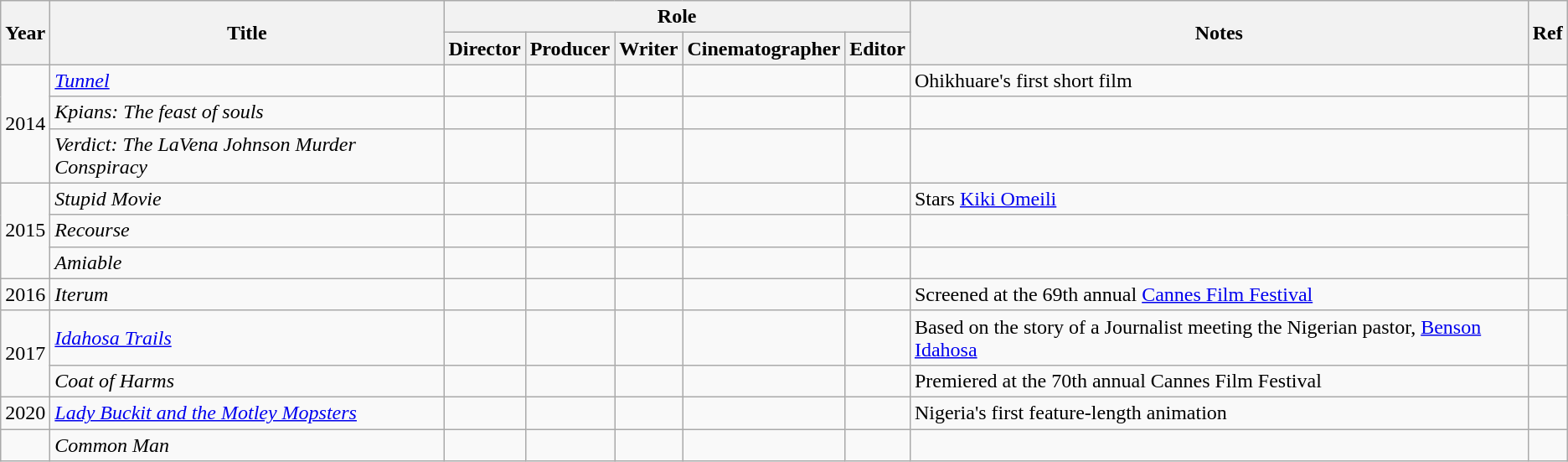<table class="wikitable">
<tr>
<th rowspan="2">Year</th>
<th rowspan="2">Title</th>
<th colspan="5">Role</th>
<th rowspan="2">Notes</th>
<th rowspan="2">Ref</th>
</tr>
<tr>
<th>Director</th>
<th>Producer</th>
<th>Writer</th>
<th>Cinematographer</th>
<th>Editor</th>
</tr>
<tr>
<td rowspan="3">2014</td>
<td><em><a href='#'>Tunnel</a></em></td>
<td></td>
<td></td>
<td></td>
<td></td>
<td></td>
<td>Ohikhuare's first short film</td>
<td></td>
</tr>
<tr>
<td><em>Kpians: The feast of souls</em></td>
<td></td>
<td></td>
<td></td>
<td></td>
<td></td>
<td></td>
<td></td>
</tr>
<tr>
<td><em>Verdict: The LaVena Johnson Murder Conspiracy</em></td>
<td></td>
<td></td>
<td></td>
<td></td>
<td></td>
<td></td>
<td></td>
</tr>
<tr>
<td rowspan="3">2015</td>
<td><em>Stupid Movie</em></td>
<td></td>
<td></td>
<td></td>
<td></td>
<td></td>
<td>Stars <a href='#'>Kiki Omeili</a></td>
<td rowspan="3"></td>
</tr>
<tr>
<td><em>Recourse</em></td>
<td></td>
<td></td>
<td></td>
<td></td>
<td></td>
<td></td>
</tr>
<tr>
<td><em>Amiable</em></td>
<td></td>
<td></td>
<td></td>
<td></td>
<td></td>
<td></td>
</tr>
<tr>
<td>2016</td>
<td><em>Iterum</em></td>
<td></td>
<td></td>
<td></td>
<td></td>
<td></td>
<td>Screened at the 69th annual <a href='#'>Cannes Film Festival</a></td>
<td></td>
</tr>
<tr>
<td rowspan="2">2017</td>
<td><em><a href='#'>Idahosa Trails</a></em></td>
<td></td>
<td></td>
<td></td>
<td></td>
<td></td>
<td>Based on the story of a Journalist meeting the Nigerian pastor, <a href='#'>Benson Idahosa</a></td>
<td></td>
</tr>
<tr>
<td><em>Coat of Harms</em></td>
<td></td>
<td></td>
<td></td>
<td></td>
<td></td>
<td>Premiered at the 70th annual Cannes Film Festival</td>
<td></td>
</tr>
<tr>
<td>2020</td>
<td><em><a href='#'>Lady Buckit and the Motley Mopsters</a></em></td>
<td></td>
<td></td>
<td></td>
<td></td>
<td></td>
<td>Nigeria's first feature-length animation</td>
<td></td>
</tr>
<tr>
<td></td>
<td><em>Common Man</em></td>
<td></td>
<td></td>
<td></td>
<td></td>
<td></td>
<td></td>
<td></td>
</tr>
</table>
